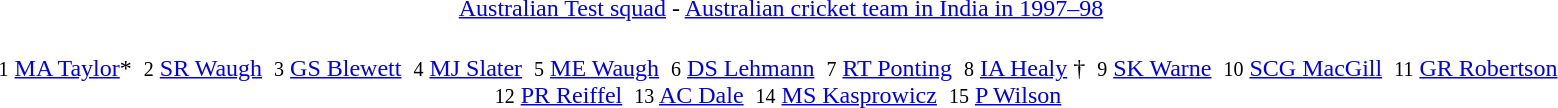<table class="toccolours" style="width: 85%; margin: 0.5em auto; text-align: center;">
<tr>
<th style="background:clear; width: 0px;" align=center></th>
<td style="background: transparent; width:85;%"><a href='#'><span>Australian Test squad</span></a> <span>-</span> <a href='#'><span>Australian cricket team in India in 1997–98</span></a></td>
<td style="background:clear; width: 0px;" align=center></td>
</tr>
<tr>
<td colspan="3"><br><small>1</small> <a href='#'>MA Taylor</a>* 
<small>2</small> <a href='#'>SR Waugh</a> 
<small>3</small> <a href='#'>GS Blewett</a> 
<small>4</small> <a href='#'>MJ Slater</a> 
<small>5</small> <a href='#'>ME Waugh</a> 
<small>6</small> <a href='#'>DS Lehmann</a> 
<small>7</small> <a href='#'>RT Ponting</a> 
<small>8</small> <a href='#'>IA Healy</a> † 
<small>9</small> <a href='#'>SK Warne</a> 
<small>10</small> <a href='#'>SCG MacGill</a> 
<small>11</small> <a href='#'>GR Robertson</a> 
<small>12</small> <a href='#'>PR Reiffel</a> 
<small>13</small> <a href='#'>AC Dale</a> 
<small>14</small> <a href='#'>MS Kasprowicz</a> 
<small>15</small> <a href='#'>P Wilson</a> </td>
</tr>
</table>
